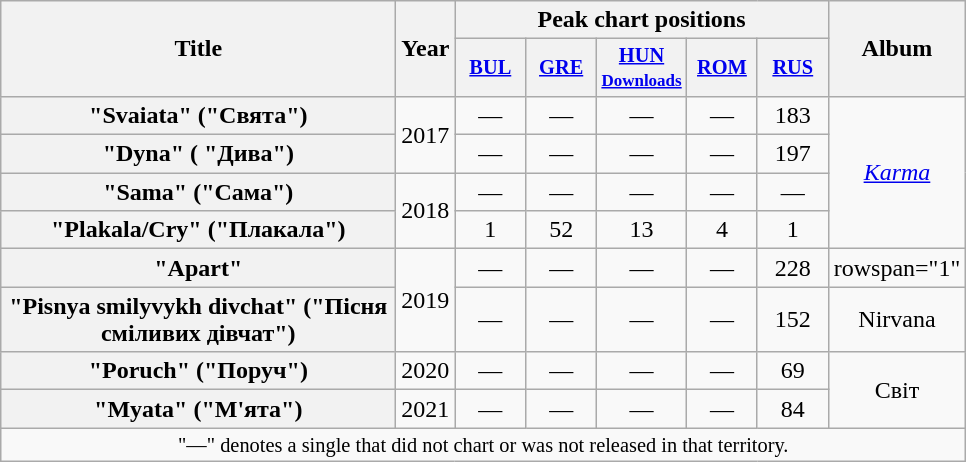<table class="wikitable plainrowheaders" style="text-align:center;">
<tr>
<th scope="col" rowspan="2" style="width:16em;">Title</th>
<th scope="col" rowspan="2" style="width:1em;">Year</th>
<th colspan="5" scope="col">Peak chart positions</th>
<th scope="col" rowspan="2">Album</th>
</tr>
<tr>
<th scope="col" style="width:3em;font-size:85%;"><a href='#'>BUL</a><br></th>
<th scope="col" style="width:3em;font-size:85%;"><a href='#'>GRE</a><br></th>
<th scope="col" style="width:3em;font-size:85%;"><a href='#'>HUN<br><small>Downloads</small></a><br></th>
<th scope="col" style="width:3em;font-size:85%;"><a href='#'>ROM</a><br></th>
<th scope="col" style="width:3em;font-size:85%;"><a href='#'>RUS</a><br></th>
</tr>
<tr>
<th scope="row">"Svaiata" <span>("Свята")</span></th>
<td rowspan="2">2017</td>
<td>—</td>
<td>—</td>
<td>—</td>
<td>—</td>
<td>183</td>
<td rowspan="4"><em><a href='#'>Karma</a></em></td>
</tr>
<tr>
<th scope="row">"Dyna" <span>( "Дива")</span></th>
<td>—</td>
<td>—</td>
<td>—</td>
<td>—</td>
<td>197</td>
</tr>
<tr>
<th scope="row">"Sama" <span>("Сама")</span></th>
<td rowspan="2">2018</td>
<td>—</td>
<td>—</td>
<td>—</td>
<td>—</td>
<td>—</td>
</tr>
<tr>
<th scope="row">"Plakala/Cry" <span>("Плакала")</span></th>
<td>1</td>
<td>52</td>
<td>13</td>
<td>4</td>
<td>1</td>
</tr>
<tr>
<th scope="row">"Apart"</th>
<td rowspan="2">2019</td>
<td>—</td>
<td>—</td>
<td>—</td>
<td>—</td>
<td>228</td>
<td>rowspan="1" </td>
</tr>
<tr>
<th scope="row">"Pisnya smilyvykh divchat" <span>("Пісня сміливих дівчат")</span></th>
<td>—</td>
<td>—</td>
<td>—</td>
<td>—</td>
<td>152</td>
<td rowspan="1">Nirvana</td>
</tr>
<tr>
<th scope="row">"Poruch" <span>("Поруч")</span></th>
<td rowspan="1">2020</td>
<td>—</td>
<td>—</td>
<td>—</td>
<td>—</td>
<td>69</td>
<td rowspan="2">Світ</td>
</tr>
<tr>
<th scope="row">"Myata" <span>("М'ята")</span></th>
<td rowspan="1">2021</td>
<td>—</td>
<td>—</td>
<td>—</td>
<td>—</td>
<td>84</td>
</tr>
<tr>
<td colspan="19" style="font-size:85%">"—" denotes a single that did not chart or was not released in that territory.</td>
</tr>
</table>
